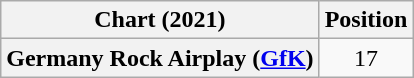<table class="wikitable sortable plainrowheaders" style="text-align:center">
<tr>
<th scope="col">Chart (2021)</th>
<th scope="col">Position</th>
</tr>
<tr>
<th scope="row">Germany Rock Airplay (<a href='#'>GfK</a>)</th>
<td>17</td>
</tr>
</table>
